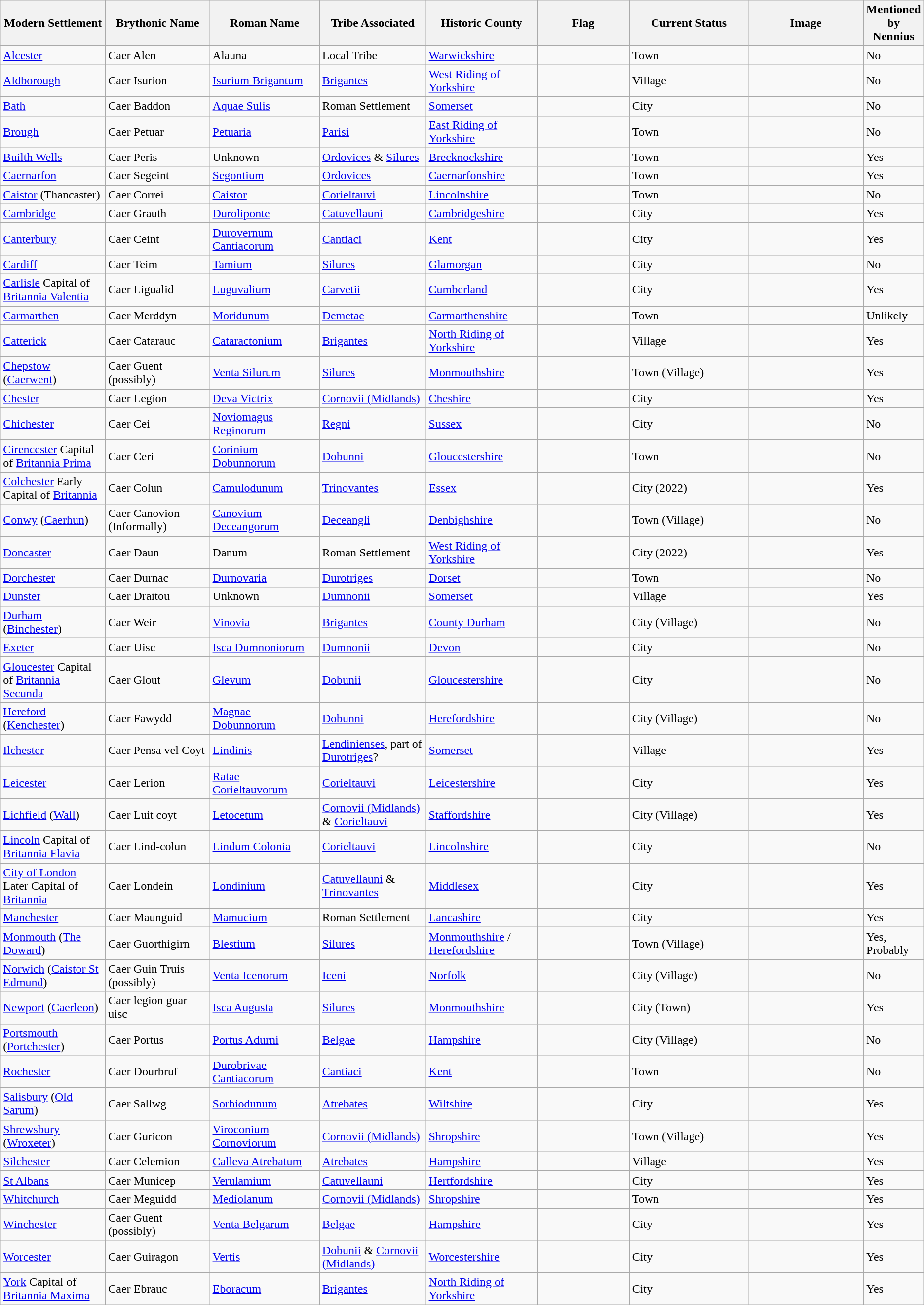<table class="wikitable sortable">
<tr>
<th style="width:120pt;">Modern Settlement</th>
<th style="width:120pt;">Brythonic Name</th>
<th style="width:120pt;">Roman Name</th>
<th style="width:120pt;">Tribe Associated</th>
<th style="width:120pt;">Historic County</th>
<th style="width:120pt;">Flag</th>
<th style="width:150pt;">Current Status</th>
<th style="width:200px;">Image</th>
<th style="width:50pt;">Mentioned by Nennius</th>
</tr>
<tr>
<td><a href='#'>Alcester</a></td>
<td>Caer Alen</td>
<td>Alauna</td>
<td>Local Tribe</td>
<td><a href='#'>Warwickshire</a></td>
<td></td>
<td>Town</td>
<td></td>
<td>No</td>
</tr>
<tr>
<td><a href='#'>Aldborough</a></td>
<td>Caer Isurion</td>
<td><a href='#'>Isurium Brigantum</a></td>
<td><a href='#'>Brigantes</a></td>
<td><a href='#'>West Riding of Yorkshire</a></td>
<td></td>
<td>Village</td>
<td></td>
<td>No</td>
</tr>
<tr>
<td><a href='#'>Bath</a></td>
<td>Caer Baddon</td>
<td><a href='#'>Aquae Sulis</a></td>
<td>Roman Settlement</td>
<td><a href='#'>Somerset</a></td>
<td></td>
<td>City</td>
<td></td>
<td>No</td>
</tr>
<tr>
<td><a href='#'>Brough</a></td>
<td>Caer Petuar</td>
<td><a href='#'>Petuaria</a></td>
<td><a href='#'>Parisi</a></td>
<td><a href='#'>East Riding of Yorkshire</a></td>
<td></td>
<td>Town</td>
<td></td>
<td>No</td>
</tr>
<tr>
<td><a href='#'>Builth Wells</a></td>
<td>Caer Peris</td>
<td>Unknown</td>
<td><a href='#'>Ordovices</a> & <a href='#'>Silures</a></td>
<td><a href='#'>Brecknockshire</a></td>
<td></td>
<td>Town</td>
<td></td>
<td>Yes</td>
</tr>
<tr>
<td><a href='#'>Caernarfon</a></td>
<td>Caer Segeint</td>
<td><a href='#'>Segontium</a></td>
<td><a href='#'>Ordovices</a></td>
<td><a href='#'>Caernarfonshire</a></td>
<td></td>
<td>Town</td>
<td></td>
<td>Yes</td>
</tr>
<tr>
<td><a href='#'>Caistor</a> (Thancaster)</td>
<td>Caer Correi</td>
<td><a href='#'>Caistor</a></td>
<td><a href='#'>Corieltauvi</a></td>
<td><a href='#'>Lincolnshire</a></td>
<td></td>
<td>Town</td>
<td></td>
<td>No</td>
</tr>
<tr>
<td><a href='#'>Cambridge</a></td>
<td>Caer Grauth</td>
<td><a href='#'>Duroliponte</a></td>
<td><a href='#'>Catuvellauni</a></td>
<td><a href='#'>Cambridgeshire</a></td>
<td></td>
<td>City</td>
<td></td>
<td>Yes</td>
</tr>
<tr>
<td><a href='#'>Canterbury</a></td>
<td>Caer Ceint</td>
<td><a href='#'>Durovernum Cantiacorum</a></td>
<td><a href='#'>Cantiaci</a></td>
<td><a href='#'>Kent</a></td>
<td></td>
<td>City</td>
<td></td>
<td>Yes</td>
</tr>
<tr>
<td><a href='#'>Cardiff</a></td>
<td>Caer Teim</td>
<td><a href='#'>Tamium</a></td>
<td><a href='#'>Silures</a></td>
<td><a href='#'>Glamorgan</a></td>
<td></td>
<td>City</td>
<td></td>
<td>No</td>
</tr>
<tr>
<td><a href='#'>Carlisle</a> Capital of <a href='#'>Britannia Valentia</a></td>
<td>Caer Ligualid</td>
<td><a href='#'>Luguvalium</a></td>
<td><a href='#'>Carvetii</a></td>
<td><a href='#'>Cumberland</a></td>
<td></td>
<td>City</td>
<td></td>
<td>Yes</td>
</tr>
<tr>
<td><a href='#'>Carmarthen</a></td>
<td>Caer Merddyn</td>
<td><a href='#'>Moridunum</a></td>
<td><a href='#'>Demetae</a></td>
<td><a href='#'>Carmarthenshire</a></td>
<td></td>
<td>Town</td>
<td></td>
<td>Unlikely</td>
</tr>
<tr>
<td><a href='#'>Catterick</a></td>
<td>Caer Catarauc</td>
<td><a href='#'>Cataractonium</a></td>
<td><a href='#'>Brigantes</a></td>
<td><a href='#'>North Riding of Yorkshire</a></td>
<td></td>
<td>Village</td>
<td></td>
<td>Yes</td>
</tr>
<tr>
<td><a href='#'>Chepstow</a> (<a href='#'>Caerwent</a>)</td>
<td>Caer Guent (possibly)</td>
<td><a href='#'>Venta Silurum</a></td>
<td><a href='#'>Silures</a></td>
<td><a href='#'>Monmouthshire</a></td>
<td></td>
<td>Town (Village)</td>
<td></td>
<td>Yes</td>
</tr>
<tr>
<td><a href='#'>Chester</a></td>
<td>Caer Legion</td>
<td><a href='#'>Deva Victrix</a></td>
<td><a href='#'>Cornovii (Midlands)</a></td>
<td><a href='#'>Cheshire</a></td>
<td></td>
<td>City</td>
<td></td>
<td>Yes</td>
</tr>
<tr>
<td><a href='#'>Chichester</a></td>
<td>Caer Cei</td>
<td><a href='#'>Noviomagus Reginorum</a></td>
<td><a href='#'>Regni</a></td>
<td><a href='#'>Sussex</a></td>
<td></td>
<td>City</td>
<td></td>
<td>No</td>
</tr>
<tr>
<td><a href='#'>Cirencester</a> Capital of <a href='#'>Britannia Prima</a></td>
<td>Caer Ceri</td>
<td><a href='#'>Corinium Dobunnorum</a></td>
<td><a href='#'>Dobunni</a></td>
<td><a href='#'>Gloucestershire</a></td>
<td></td>
<td>Town</td>
<td></td>
<td>No</td>
</tr>
<tr>
<td><a href='#'>Colchester</a> Early Capital of <a href='#'>Britannia</a></td>
<td>Caer Colun</td>
<td><a href='#'>Camulodunum</a></td>
<td><a href='#'>Trinovantes</a></td>
<td><a href='#'>Essex</a></td>
<td></td>
<td>City (2022)</td>
<td></td>
<td>Yes</td>
</tr>
<tr>
<td><a href='#'>Conwy</a> (<a href='#'>Caerhun</a>)</td>
<td>Caer Canovion (Informally)</td>
<td><a href='#'>Canovium Deceangorum</a></td>
<td><a href='#'>Deceangli</a></td>
<td><a href='#'>Denbighshire</a></td>
<td></td>
<td>Town (Village)</td>
<td></td>
<td>No</td>
</tr>
<tr>
<td><a href='#'>Doncaster</a></td>
<td>Caer Daun</td>
<td>Danum</td>
<td>Roman Settlement</td>
<td><a href='#'>West Riding of Yorkshire</a></td>
<td></td>
<td>City (2022)</td>
<td></td>
<td>Yes</td>
</tr>
<tr>
<td><a href='#'>Dorchester</a></td>
<td>Caer Durnac</td>
<td><a href='#'>Durnovaria</a></td>
<td><a href='#'>Durotriges</a></td>
<td><a href='#'>Dorset</a></td>
<td></td>
<td>Town</td>
<td></td>
<td>No</td>
</tr>
<tr>
<td><a href='#'>Dunster</a></td>
<td>Caer Draitou</td>
<td>Unknown</td>
<td><a href='#'>Dumnonii</a></td>
<td><a href='#'>Somerset</a></td>
<td></td>
<td>Village</td>
<td></td>
<td>Yes</td>
</tr>
<tr>
<td><a href='#'>Durham</a> (<a href='#'>Binchester</a>)</td>
<td>Caer Weir</td>
<td><a href='#'>Vinovia</a></td>
<td><a href='#'>Brigantes</a></td>
<td><a href='#'>County Durham</a></td>
<td></td>
<td>City (Village)</td>
<td></td>
<td>No</td>
</tr>
<tr>
<td><a href='#'>Exeter</a></td>
<td>Caer Uisc</td>
<td><a href='#'>Isca Dumnoniorum</a></td>
<td><a href='#'>Dumnonii</a></td>
<td><a href='#'>Devon</a></td>
<td></td>
<td>City</td>
<td></td>
<td>No</td>
</tr>
<tr>
<td><a href='#'>Gloucester</a> Capital of <a href='#'>Britannia Secunda</a></td>
<td>Caer Glout</td>
<td><a href='#'>Glevum</a></td>
<td><a href='#'>Dobunii</a></td>
<td><a href='#'>Gloucestershire</a></td>
<td></td>
<td>City</td>
<td></td>
<td>No</td>
</tr>
<tr>
<td><a href='#'>Hereford</a> (<a href='#'>Kenchester</a>)</td>
<td>Caer Fawydd</td>
<td><a href='#'>Magnae Dobunnorum</a></td>
<td><a href='#'>Dobunni</a></td>
<td><a href='#'>Herefordshire</a></td>
<td></td>
<td>City (Village)</td>
<td></td>
<td>No</td>
</tr>
<tr>
<td><a href='#'>Ilchester</a></td>
<td>Caer Pensa vel Coyt</td>
<td><a href='#'>Lindinis</a></td>
<td><a href='#'>Lendinienses</a>, part of <a href='#'>Durotriges</a>?</td>
<td><a href='#'>Somerset</a></td>
<td></td>
<td>Village</td>
<td></td>
<td>Yes</td>
</tr>
<tr>
<td><a href='#'>Leicester</a></td>
<td>Caer Lerion</td>
<td><a href='#'>Ratae Corieltauvorum</a></td>
<td><a href='#'>Corieltauvi</a></td>
<td><a href='#'>Leicestershire</a></td>
<td></td>
<td>City</td>
<td></td>
<td>Yes</td>
</tr>
<tr>
<td><a href='#'>Lichfield</a> (<a href='#'>Wall</a>)</td>
<td>Caer Luit coyt</td>
<td><a href='#'>Letocetum</a></td>
<td><a href='#'>Cornovii (Midlands)</a> & <a href='#'>Corieltauvi</a></td>
<td><a href='#'>Staffordshire</a></td>
<td></td>
<td>City (Village)</td>
<td></td>
<td>Yes</td>
</tr>
<tr>
<td><a href='#'>Lincoln</a> Capital of <a href='#'>Britannia Flavia</a></td>
<td>Caer Lind-colun</td>
<td><a href='#'>Lindum Colonia</a></td>
<td><a href='#'>Corieltauvi</a></td>
<td><a href='#'>Lincolnshire</a></td>
<td></td>
<td>City</td>
<td></td>
<td>No</td>
</tr>
<tr>
<td><a href='#'>City of London</a> Later Capital of <a href='#'>Britannia</a></td>
<td>Caer Londein</td>
<td><a href='#'>Londinium</a></td>
<td><a href='#'>Catuvellauni</a> & <a href='#'>Trinovantes</a></td>
<td><a href='#'>Middlesex</a></td>
<td></td>
<td>City</td>
<td></td>
<td>Yes</td>
</tr>
<tr>
<td><a href='#'>Manchester</a></td>
<td>Caer Maunguid</td>
<td><a href='#'>Mamucium</a></td>
<td>Roman Settlement</td>
<td><a href='#'>Lancashire</a></td>
<td></td>
<td>City</td>
<td></td>
<td>Yes</td>
</tr>
<tr>
<td><a href='#'>Monmouth</a> (<a href='#'>The Doward</a>)</td>
<td>Caer Guorthigirn</td>
<td><a href='#'>Blestium</a></td>
<td><a href='#'>Silures</a></td>
<td><a href='#'>Monmouthshire</a> / <a href='#'>Herefordshire</a></td>
<td></td>
<td>Town (Village)</td>
<td></td>
<td>Yes, Probably</td>
</tr>
<tr>
<td><a href='#'>Norwich</a> (<a href='#'>Caistor St Edmund</a>)</td>
<td>Caer Guin Truis (possibly)</td>
<td><a href='#'>Venta Icenorum</a></td>
<td><a href='#'>Iceni</a></td>
<td><a href='#'>Norfolk</a></td>
<td></td>
<td>City (Village)</td>
<td></td>
<td>No</td>
</tr>
<tr>
<td><a href='#'>Newport</a> (<a href='#'>Caerleon</a>)</td>
<td>Caer legion guar uisc</td>
<td><a href='#'>Isca Augusta</a></td>
<td><a href='#'>Silures</a></td>
<td><a href='#'>Monmouthshire</a></td>
<td></td>
<td>City (Town)</td>
<td></td>
<td>Yes</td>
</tr>
<tr>
<td><a href='#'>Portsmouth</a> (<a href='#'>Portchester</a>)</td>
<td>Caer Portus</td>
<td><a href='#'>Portus Adurni</a></td>
<td><a href='#'>Belgae</a></td>
<td><a href='#'>Hampshire</a></td>
<td></td>
<td>City (Village)</td>
<td></td>
<td>No</td>
</tr>
<tr>
<td><a href='#'>Rochester</a></td>
<td>Caer Dourbruf</td>
<td><a href='#'>Durobrivae Cantiacorum</a></td>
<td><a href='#'>Cantiaci</a></td>
<td><a href='#'>Kent</a></td>
<td></td>
<td>Town</td>
<td></td>
<td>No</td>
</tr>
<tr>
<td><a href='#'>Salisbury</a> (<a href='#'>Old Sarum</a>)</td>
<td>Caer Sallwg</td>
<td><a href='#'>Sorbiodunum</a></td>
<td><a href='#'>Atrebates</a></td>
<td><a href='#'>Wiltshire</a></td>
<td></td>
<td>City</td>
<td></td>
<td>Yes</td>
</tr>
<tr>
<td><a href='#'>Shrewsbury</a> (<a href='#'>Wroxeter</a>)</td>
<td>Caer Guricon</td>
<td><a href='#'>Viroconium Cornoviorum</a></td>
<td><a href='#'>Cornovii (Midlands)</a></td>
<td><a href='#'>Shropshire</a></td>
<td></td>
<td>Town (Village)</td>
<td></td>
<td>Yes</td>
</tr>
<tr>
<td><a href='#'>Silchester</a></td>
<td>Caer Celemion</td>
<td><a href='#'>Calleva Atrebatum</a></td>
<td><a href='#'>Atrebates</a></td>
<td><a href='#'>Hampshire</a></td>
<td></td>
<td>Village</td>
<td></td>
<td>Yes</td>
</tr>
<tr>
<td><a href='#'>St Albans</a></td>
<td>Caer Municep</td>
<td><a href='#'>Verulamium</a></td>
<td><a href='#'>Catuvellauni</a></td>
<td><a href='#'>Hertfordshire</a></td>
<td></td>
<td>City</td>
<td></td>
<td>Yes</td>
</tr>
<tr>
<td><a href='#'>Whitchurch</a></td>
<td>Caer Meguidd</td>
<td><a href='#'>Mediolanum</a></td>
<td><a href='#'>Cornovii (Midlands)</a></td>
<td><a href='#'>Shropshire</a></td>
<td></td>
<td>Town</td>
<td></td>
<td>Yes</td>
</tr>
<tr>
<td><a href='#'>Winchester</a></td>
<td>Caer Guent (possibly)</td>
<td><a href='#'>Venta Belgarum</a></td>
<td><a href='#'>Belgae</a></td>
<td><a href='#'>Hampshire</a></td>
<td></td>
<td>City</td>
<td></td>
<td>Yes</td>
</tr>
<tr>
<td><a href='#'>Worcester</a></td>
<td>Caer Guiragon</td>
<td><a href='#'>Vertis</a></td>
<td><a href='#'>Dobunii</a> & <a href='#'>Cornovii (Midlands)</a></td>
<td><a href='#'>Worcestershire</a></td>
<td></td>
<td>City</td>
<td></td>
<td>Yes</td>
</tr>
<tr>
<td><a href='#'>York</a> Capital of <a href='#'>Britannia Maxima</a></td>
<td>Caer Ebrauc</td>
<td><a href='#'>Eboracum</a></td>
<td><a href='#'>Brigantes</a></td>
<td><a href='#'>North Riding of Yorkshire</a></td>
<td></td>
<td>City</td>
<td></td>
<td>Yes</td>
</tr>
</table>
